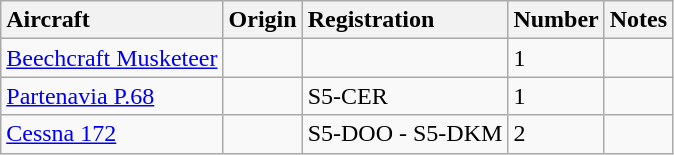<table class="wikitable">
<tr>
<th style="text-align: left;">Aircraft</th>
<th style="text-align: left;">Origin</th>
<th style="text-align: left;">Registration</th>
<th style="text-align: left;">Number</th>
<th style="text-align: left;">Notes</th>
</tr>
<tr>
<td><a href='#'>Beechcraft Musketeer</a></td>
<td></td>
<td></td>
<td>1</td>
<td></td>
</tr>
<tr>
<td><a href='#'>Partenavia P.68</a></td>
<td></td>
<td>S5-CER</td>
<td>1</td>
<td></td>
</tr>
<tr>
<td><a href='#'>Cessna 172</a></td>
<td></td>
<td>S5-DOO - S5-DKM</td>
<td>2</td>
<td></td>
</tr>
</table>
